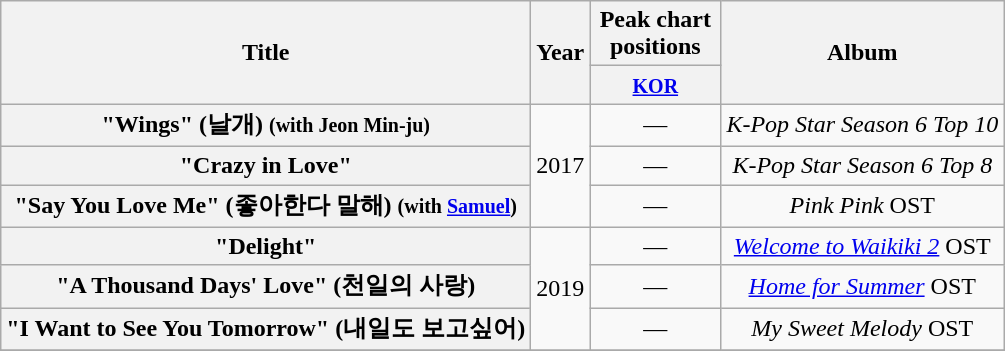<table class="wikitable plainrowheaders" style="text-align:center;">
<tr>
<th scope="col" rowspan="2">Title</th>
<th scope="col" rowspan="2">Year</th>
<th scope="col" colspan="1" style="width:5em;">Peak chart positions</th>
<th scope="col" rowspan="2">Album</th>
</tr>
<tr>
<th><small><a href='#'>KOR</a></small></th>
</tr>
<tr>
<th scope="row">"Wings" (날개) <small>(with Jeon Min-ju)</small></th>
<td rowspan="3">2017</td>
<td>—</td>
<td><em>K-Pop Star Season 6 Top 10</em></td>
</tr>
<tr>
<th scope="row">"Crazy in Love"</th>
<td>—</td>
<td><em>K-Pop Star Season 6 Top 8</em></td>
</tr>
<tr>
<th scope="row">"Say You Love Me" (좋아한다 말해) <small>(with <a href='#'>Samuel</a>)</small></th>
<td>—</td>
<td><em>Pink Pink</em> OST</td>
</tr>
<tr>
<th scope="row">"Delight"</th>
<td rowspan="3">2019</td>
<td>—</td>
<td><em><a href='#'>Welcome to Waikiki 2</a></em> OST</td>
</tr>
<tr>
<th scope="row">"A Thousand Days' Love" (천일의 사랑)</th>
<td>—</td>
<td><em><a href='#'>Home for Summer</a></em> OST</td>
</tr>
<tr>
<th scope="row">"I Want to See You Tomorrow" (내일도 보고싶어)</th>
<td>—</td>
<td><em>My Sweet Melody</em> OST</td>
</tr>
<tr>
</tr>
</table>
